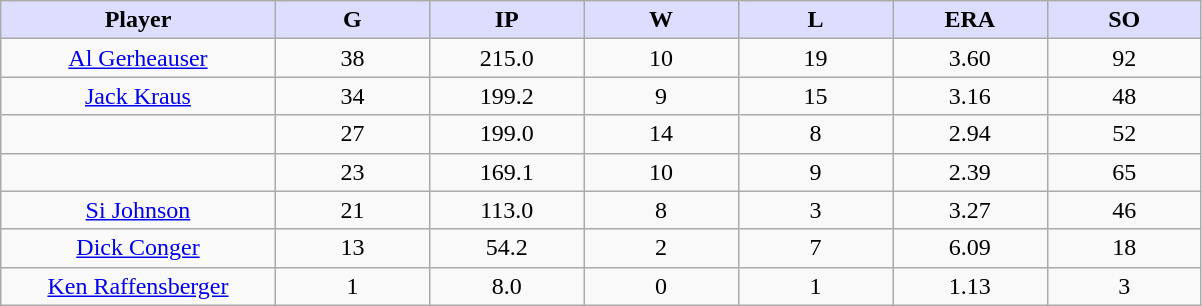<table class="wikitable sortable">
<tr>
<th style="background:#ddf; width:16%;">Player</th>
<th style="background:#ddf; width:9%;">G</th>
<th style="background:#ddf; width:9%;">IP</th>
<th style="background:#ddf; width:9%;">W</th>
<th style="background:#ddf; width:9%;">L</th>
<th style="background:#ddf; width:9%;">ERA</th>
<th style="background:#ddf; width:9%;">SO</th>
</tr>
<tr style="text-align:center;">
<td><a href='#'>Al Gerheauser</a></td>
<td>38</td>
<td>215.0</td>
<td>10</td>
<td>19</td>
<td>3.60</td>
<td>92</td>
</tr>
<tr align=center>
<td><a href='#'>Jack Kraus</a></td>
<td>34</td>
<td>199.2</td>
<td>9</td>
<td>15</td>
<td>3.16</td>
<td>48</td>
</tr>
<tr align=center>
<td></td>
<td>27</td>
<td>199.0</td>
<td>14</td>
<td>8</td>
<td>2.94</td>
<td>52</td>
</tr>
<tr style="text-align:center;">
<td></td>
<td>23</td>
<td>169.1</td>
<td>10</td>
<td>9</td>
<td>2.39</td>
<td>65</td>
</tr>
<tr align=center>
<td><a href='#'>Si Johnson</a></td>
<td>21</td>
<td>113.0</td>
<td>8</td>
<td>3</td>
<td>3.27</td>
<td>46</td>
</tr>
<tr align=center>
<td><a href='#'>Dick Conger</a></td>
<td>13</td>
<td>54.2</td>
<td>2</td>
<td>7</td>
<td>6.09</td>
<td>18</td>
</tr>
<tr align=center>
<td><a href='#'>Ken Raffensberger</a></td>
<td>1</td>
<td>8.0</td>
<td>0</td>
<td>1</td>
<td>1.13</td>
<td>3</td>
</tr>
</table>
